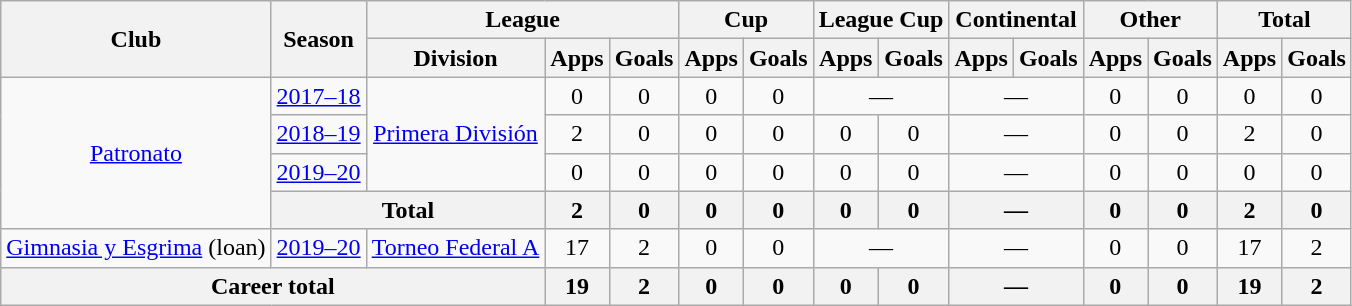<table class="wikitable" style="text-align:center">
<tr>
<th rowspan="2">Club</th>
<th rowspan="2">Season</th>
<th colspan="3">League</th>
<th colspan="2">Cup</th>
<th colspan="2">League Cup</th>
<th colspan="2">Continental</th>
<th colspan="2">Other</th>
<th colspan="2">Total</th>
</tr>
<tr>
<th>Division</th>
<th>Apps</th>
<th>Goals</th>
<th>Apps</th>
<th>Goals</th>
<th>Apps</th>
<th>Goals</th>
<th>Apps</th>
<th>Goals</th>
<th>Apps</th>
<th>Goals</th>
<th>Apps</th>
<th>Goals</th>
</tr>
<tr>
<td rowspan="4"><a href='#'>Patronato</a></td>
<td><a href='#'>2017–18</a></td>
<td rowspan="3"><a href='#'>Primera División</a></td>
<td>0</td>
<td>0</td>
<td>0</td>
<td>0</td>
<td colspan="2">—</td>
<td colspan="2">—</td>
<td>0</td>
<td>0</td>
<td>0</td>
<td>0</td>
</tr>
<tr>
<td><a href='#'>2018–19</a></td>
<td>2</td>
<td>0</td>
<td>0</td>
<td>0</td>
<td>0</td>
<td>0</td>
<td colspan="2">—</td>
<td>0</td>
<td>0</td>
<td>2</td>
<td>0</td>
</tr>
<tr>
<td><a href='#'>2019–20</a></td>
<td>0</td>
<td>0</td>
<td>0</td>
<td>0</td>
<td>0</td>
<td>0</td>
<td colspan="2">—</td>
<td>0</td>
<td>0</td>
<td>0</td>
<td>0</td>
</tr>
<tr>
<th colspan="2">Total</th>
<th>2</th>
<th>0</th>
<th>0</th>
<th>0</th>
<th>0</th>
<th>0</th>
<th colspan="2">—</th>
<th>0</th>
<th>0</th>
<th>2</th>
<th>0</th>
</tr>
<tr>
<td rowspan="1"><a href='#'>Gimnasia y Esgrima</a> (loan)</td>
<td><a href='#'>2019–20</a></td>
<td rowspan="1"><a href='#'>Torneo Federal A</a></td>
<td>17</td>
<td>2</td>
<td>0</td>
<td>0</td>
<td colspan="2">—</td>
<td colspan="2">—</td>
<td>0</td>
<td>0</td>
<td>17</td>
<td>2</td>
</tr>
<tr>
<th colspan="3">Career total</th>
<th>19</th>
<th>2</th>
<th>0</th>
<th>0</th>
<th>0</th>
<th>0</th>
<th colspan="2">—</th>
<th>0</th>
<th>0</th>
<th>19</th>
<th>2</th>
</tr>
</table>
